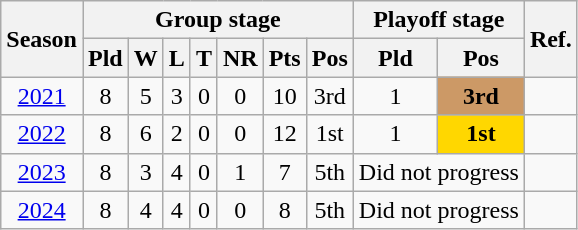<table class="wikitable" style="text-align: center">
<tr>
<th rowspan=2>Season</th>
<th colspan=7>Group stage</th>
<th colspan=2>Playoff stage</th>
<th rowspan=2>Ref.</th>
</tr>
<tr>
<th>Pld</th>
<th>W</th>
<th>L</th>
<th>T</th>
<th>NR</th>
<th>Pts</th>
<th>Pos</th>
<th>Pld</th>
<th>Pos</th>
</tr>
<tr>
<td><a href='#'>2021</a></td>
<td>8</td>
<td>5</td>
<td>3</td>
<td>0</td>
<td>0</td>
<td>10</td>
<td>3rd</td>
<td>1</td>
<td bgcolor=#cc9966><strong>3rd</strong></td>
<td></td>
</tr>
<tr>
<td><a href='#'>2022</a></td>
<td>8</td>
<td>6</td>
<td>2</td>
<td>0</td>
<td>0</td>
<td>12</td>
<td>1st</td>
<td>1</td>
<td bgcolor=gold><strong>1st</strong></td>
<td></td>
</tr>
<tr>
<td><a href='#'>2023</a></td>
<td>8</td>
<td>3</td>
<td>4</td>
<td>0</td>
<td>1</td>
<td>7</td>
<td>5th</td>
<td colspan=2>Did not progress</td>
<td></td>
</tr>
<tr>
<td><a href='#'>2024</a></td>
<td>8</td>
<td>4</td>
<td>4</td>
<td>0</td>
<td>0</td>
<td>8</td>
<td>5th</td>
<td colspan=2>Did not progress</td>
<td></td>
</tr>
</table>
